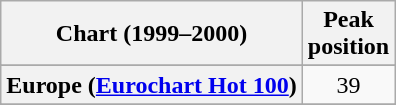<table class="wikitable sortable plainrowheaders" style="text-align:center">
<tr>
<th>Chart (1999–2000)</th>
<th>Peak<br>position</th>
</tr>
<tr>
</tr>
<tr>
</tr>
<tr>
</tr>
<tr>
<th scope="row">Europe (<a href='#'>Eurochart Hot 100</a>)</th>
<td>39</td>
</tr>
<tr>
</tr>
<tr>
</tr>
<tr>
</tr>
<tr>
</tr>
<tr>
</tr>
<tr>
</tr>
<tr>
</tr>
<tr>
</tr>
<tr>
</tr>
<tr>
</tr>
<tr>
</tr>
<tr>
</tr>
</table>
